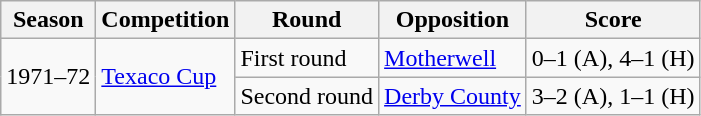<table class="wikitable">
<tr>
<th>Season</th>
<th>Competition</th>
<th>Round</th>
<th>Opposition</th>
<th>Score</th>
</tr>
<tr>
<td rowspan="2">1971–72</td>
<td rowspan="2"><a href='#'>Texaco Cup</a></td>
<td>First round</td>
<td> <a href='#'>Motherwell</a></td>
<td>0–1 (A), 4–1 (H)</td>
</tr>
<tr>
<td>Second round</td>
<td> <a href='#'>Derby County</a></td>
<td>3–2 (A), 1–1 (H)</td>
</tr>
</table>
